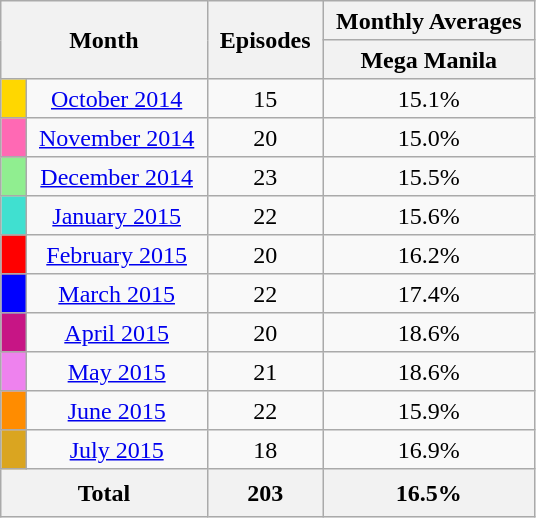<table class="wikitable plainrowheaders" style="text-align: center; line-height:25px;">
<tr class="wikitable" style="text-align: center;">
<th colspan="2" rowspan="2" style="padding: 0 8px;">Month</th>
<th rowspan="2" style="padding: 0 8px;">Episodes</th>
<th colspan="2" style="padding: 0 8px;">Monthly Averages</th>
</tr>
<tr>
<th style="padding: 0 8px;">Mega Manila</th>
</tr>
<tr>
<td style="padding: 0 8px; background:#FFD700;"></td>
<td style="padding: 0 8px;" '><a href='#'>October 2014</a></td>
<td style="padding: 0 8px;">15</td>
<td style="padding: 0 8px;">15.1%</td>
</tr>
<tr>
<td style="padding: 0 8px; background:#FF69B4;"></td>
<td style="padding: 0 8px;" '><a href='#'>November 2014</a></td>
<td style="padding: 0 8px;">20</td>
<td style="padding: 0 8px;">15.0%</td>
</tr>
<tr>
<td style="padding: 0 8px; background:#90EE90;"></td>
<td style="padding: 0 8px;" '><a href='#'>December 2014</a></td>
<td style="padding: 0 8px;">23</td>
<td style="padding: 0 8px;">15.5%</td>
</tr>
<tr>
<td style="padding: 0 8px; background:#40E0D0;"></td>
<td style="padding: 0 8px;" '><a href='#'>January 2015</a></td>
<td style="padding: 0 8px;">22</td>
<td style="padding: 0 8px;">15.6%</td>
</tr>
<tr>
<td style="padding: 0 8px; background:#FF0000;"></td>
<td style="padding: 0 8px;" '><a href='#'>February 2015</a></td>
<td style="padding: 0 8px;">20</td>
<td style="padding: 0 8px;">16.2%</td>
</tr>
<tr>
<td style="padding: 0 8px; background:#0000FF;"></td>
<td style="padding: 0 8px;" '><a href='#'>March 2015</a></td>
<td style="padding: 0 8px;">22</td>
<td style="padding: 0 8px;">17.4%</td>
</tr>
<tr>
<td style="padding: 0 8px; background:#C71585;"></td>
<td style="padding: 0 8px;" '><a href='#'>April 2015</a></td>
<td style="padding: 0 8px;">20</td>
<td style="padding: 0 8px;">18.6%</td>
</tr>
<tr>
<td style="padding: 0 8px; background:#EE82EE;"></td>
<td style="padding: 0 8px;" '><a href='#'>May 2015</a></td>
<td style="padding: 0 8px;">21</td>
<td style="padding: 0 8px;">18.6%</td>
</tr>
<tr>
<td style="padding: 0 8px; background:#FF8C00;"></td>
<td style="padding: 0 8px;" '><a href='#'>June 2015</a></td>
<td style="padding: 0 8px;">22</td>
<td style="padding: 0 8px;">15.9%</td>
</tr>
<tr>
<td style="padding: 0 8px; background:#DAA520;"></td>
<td style="padding: 0 8px;" '><a href='#'>July 2015</a></td>
<td style="padding: 0 8px;">18</td>
<td style="padding: 0 8px;">16.9%</td>
</tr>
<tr>
<th colspan="2">Total</th>
<th colspan="1">203</th>
<th colspan="2">16.5%</th>
</tr>
</table>
